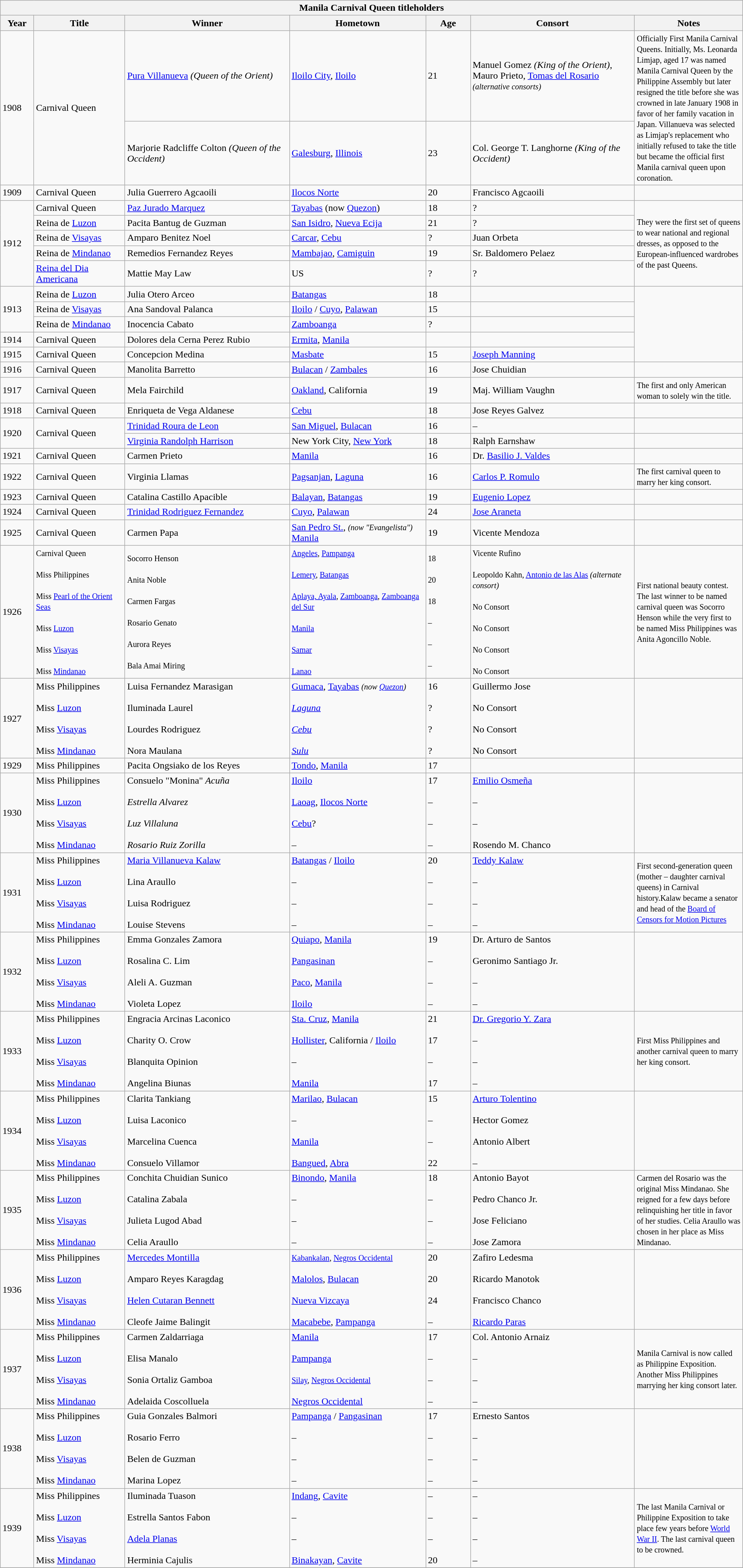<table class="wikitable">
<tr>
<th colspan=7>Manila Carnival Queen titleholders</th>
</tr>
<tr>
<th width="50">Year</th>
<th width="150">Title</th>
<th width="280">Winner</th>
<th width="230">Hometown<br></th>
<th width="70">Age</th>
<th width="280">Consort</th>
<th width="180">Notes</th>
</tr>
<tr>
<td rowspan="2">1908</td>
<td rowspan="2">Carnival Queen</td>
<td><a href='#'>Pura Villanueva</a> <em>(Queen of the Orient)</em></td>
<td><a href='#'>Iloilo City</a>, <a href='#'>Iloilo</a></td>
<td>21</td>
<td>Manuel Gomez <em>(King of the Orient)</em>, Mauro Prieto, <a href='#'>Tomas del Rosario</a> <small><em>(alternative consorts)</em></small></td>
<td rowspan="2"><small> Officially First Manila Carnival Queens. Initially, Ms. Leonarda Limjap, aged 17 was named Manila Carnival Queen by the Philippine Assembly but later resigned the title before she was crowned in late January 1908 in favor of her family vacation in Japan. Villanueva was selected as Limjap's replacement who initially refused to take the title but became the official first Manila carnival queen upon coronation.</small></td>
</tr>
<tr>
<td>Marjorie Radcliffe Colton <em>(Queen of the Occident)</em></td>
<td><a href='#'>Galesburg</a>, <a href='#'>Illinois</a></td>
<td>23</td>
<td>Col. George T. Langhorne <em>(King of the Occident)</em></td>
</tr>
<tr>
<td>1909</td>
<td>Carnival Queen</td>
<td>Julia Guerrero Agcaoili</td>
<td><a href='#'>Ilocos Norte</a></td>
<td>20</td>
<td>Francisco Agcaoili</td>
<td></td>
</tr>
<tr>
<td rowspan="5">1912</td>
<td>Carnival Queen</td>
<td><a href='#'>Paz Jurado Marquez</a></td>
<td><a href='#'>Tayabas</a> (now <a href='#'>Quezon</a>)</td>
<td>18</td>
<td>?</td>
<td rowspan="5"><small>They were the first set of queens to wear national and regional dresses, as opposed to the European-influenced wardrobes of the past Queens.</small></td>
</tr>
<tr>
<td>Reina de <a href='#'>Luzon</a></td>
<td>Pacita Bantug de Guzman</td>
<td><a href='#'>San Isidro</a>, <a href='#'>Nueva Ecija</a></td>
<td>21</td>
<td>?</td>
</tr>
<tr>
<td>Reina de <a href='#'>Visayas</a></td>
<td>Amparo Benitez Noel</td>
<td><a href='#'>Carcar</a>, <a href='#'>Cebu</a></td>
<td>?</td>
<td>Juan Orbeta</td>
</tr>
<tr>
<td>Reina de <a href='#'>Mindanao</a></td>
<td>Remedios Fernandez Reyes</td>
<td><a href='#'>Mambajao</a>, <a href='#'>Camiguin</a></td>
<td>19</td>
<td>Sr. Baldomero Pelaez</td>
</tr>
<tr>
<td><a href='#'>Reina del Dia Americana</a></td>
<td>Mattie May Law</td>
<td>US</td>
<td>?</td>
<td>?</td>
</tr>
<tr>
<td rowspan="3">1913</td>
<td>Reina de <a href='#'>Luzon</a></td>
<td>Julia Otero Arceo</td>
<td><a href='#'>Batangas</a></td>
<td>18</td>
<td></td>
<td rowspan="5"></td>
</tr>
<tr>
<td>Reina de <a href='#'>Visayas</a></td>
<td>Ana Sandoval Palanca</td>
<td><a href='#'>Iloilo</a> / <a href='#'>Cuyo</a>, <a href='#'>Palawan</a></td>
<td>15</td>
<td></td>
</tr>
<tr>
<td>Reina de <a href='#'>Mindanao</a></td>
<td>Inocencia Cabato</td>
<td><a href='#'>Zamboanga</a></td>
<td>?</td>
<td></td>
</tr>
<tr>
<td>1914</td>
<td>Carnival Queen</td>
<td>Dolores dela Cerna Perez Rubio</td>
<td><a href='#'>Ermita</a>, <a href='#'>Manila</a></td>
<td></td>
<td></td>
</tr>
<tr>
<td>1915</td>
<td>Carnival Queen</td>
<td>Concepcion Medina</td>
<td><a href='#'>Masbate</a></td>
<td>15</td>
<td><a href='#'>Joseph Manning</a></td>
</tr>
<tr>
<td>1916</td>
<td>Carnival Queen</td>
<td>Manolita Barretto</td>
<td><a href='#'>Bulacan</a> / <a href='#'>Zambales</a></td>
<td>16</td>
<td>Jose Chuidian</td>
<td></td>
</tr>
<tr>
<td>1917</td>
<td>Carnival Queen</td>
<td>Mela Fairchild</td>
<td><a href='#'>Oakland</a>, California</td>
<td>19</td>
<td>Maj. William Vaughn</td>
<td><small>The first and only American woman to solely win the title.</small></td>
</tr>
<tr>
<td>1918</td>
<td>Carnival Queen</td>
<td>Enriqueta de Vega Aldanese</td>
<td><a href='#'>Cebu</a></td>
<td>18</td>
<td>Jose Reyes Galvez</td>
<td></td>
</tr>
<tr>
<td rowspan=2>1920</td>
<td rowspan=2>Carnival Queen</td>
<td><a href='#'>Trinidad Roura de Leon</a><br></td>
<td><a href='#'>San Miguel</a>, <a href='#'>Bulacan</a></td>
<td>16</td>
<td>–</td>
<td></td>
</tr>
<tr>
<td><a href='#'>Virginia Randolph Harrison</a><br></td>
<td>New York City, <a href='#'>New York</a></td>
<td>18</td>
<td>Ralph Earnshaw<br></td>
<td></td>
</tr>
<tr>
<td>1921</td>
<td>Carnival Queen</td>
<td>Carmen Prieto</td>
<td><a href='#'>Manila</a></td>
<td>16</td>
<td>Dr. <a href='#'>Basilio J. Valdes</a></td>
<td></td>
</tr>
<tr>
<td>1922</td>
<td>Carnival Queen</td>
<td>Virginia Llamas</td>
<td><a href='#'>Pagsanjan</a>, <a href='#'>Laguna</a></td>
<td>16</td>
<td><a href='#'>Carlos P. Romulo</a></td>
<td><small>The first carnival queen to marry her king consort.</small></td>
</tr>
<tr>
<td>1923</td>
<td>Carnival Queen</td>
<td>Catalina Castillo Apacible</td>
<td><a href='#'>Balayan</a>, <a href='#'>Batangas</a></td>
<td>19</td>
<td><a href='#'>Eugenio Lopez</a></td>
<td></td>
</tr>
<tr>
<td>1924</td>
<td>Carnival Queen</td>
<td><a href='#'>Trinidad Rodriguez Fernandez</a></td>
<td><a href='#'>Cuyo</a>, <a href='#'>Palawan</a></td>
<td>24</td>
<td><a href='#'>Jose Araneta</a></td>
<td></td>
</tr>
<tr>
<td>1925</td>
<td>Carnival Queen</td>
<td>Carmen Papa</td>
<td><a href='#'>San Pedro St.</a>, <small><em>(now "Evangelista")</em></small> <a href='#'>Manila</a></td>
<td>19</td>
<td>Vicente Mendoza</td>
<td></td>
</tr>
<tr>
<td>1926</td>
<td><small>Carnival Queen</small> <br><br> <small>Miss Philippines</small> <br><br> <small>Miss <a href='#'>Pearl of the Orient Seas</a></small> <br><br><small> Miss <a href='#'>Luzon</a></small> <br><br><small> Miss <a href='#'>Visayas</a></small> <br><br><small> Miss <a href='#'>Mindanao</a></small></td>
<td><small>Socorro Henson</small> <br><br> <small>Anita Noble</small> <br><br> <small>Carmen Fargas</small> <br><br> <small>Rosario Genato</small> <br><br> <small>Aurora Reyes</small> <br><br> <small>Bala Amai Miring</small></td>
<td><small><a href='#'>Angeles</a>, <a href='#'>Pampanga</a></small> <br><br> <small><a href='#'>Lemery</a>, <a href='#'>Batangas</a> </small><br><br> <small><a href='#'>Aplaya, Ayala</a>, <a href='#'>Zamboanga</a>, <a href='#'>Zamboanga del Sur</a></small> <br><br> <small><a href='#'>Manila</a></small> <br><br> <small><a href='#'>Samar</a></small> <br><br><small><a href='#'>Lanao</a></small></td>
<td><small>18</small> <br><br> <small>20</small> <br><br> <small>18</small> <br><br> <small> – </small> <br><br> <small> – </small> <br><br> <small> – </small></td>
<td><small>Vicente Rufino</small> <br><br> <small>Leopoldo Kahn, <a href='#'>Antonio de las Alas</a> <em>(alternate consort)</em></small> <br><br><small> No Consort </small> <br><br> <small>No Consort</small> <br><br> <small>No Consort</small> <br><br><small> No Consort</small></td>
<td><small> First national beauty contest. The last winner to be named carnival queen was Socorro Henson while the very first to be named Miss Philippines was Anita Agoncillo Noble. </small></td>
</tr>
<tr>
<td>1927</td>
<td>Miss Philippines <br><br> Miss <a href='#'>Luzon</a> <br><br> Miss <a href='#'>Visayas</a> <br><br> Miss <a href='#'>Mindanao</a></td>
<td>Luisa Fernandez Marasigan <br><br> Iluminada Laurel <br><br> Lourdes Rodriguez <br><br> Nora Maulana</td>
<td><a href='#'>Gumaca</a>, <a href='#'>Tayabas</a> <small><em>(now <a href='#'>Quezon</a>)</small> <br><br> <a href='#'>Laguna</a> <br><br> <a href='#'>Cebu</a> <br><br> <a href='#'>Sulu</a></td>
<td>16 <br><br> ? <br><br> ? <br><br> ?</td>
<td>Guillermo Jose <br><br> No Consort <br><br> No Consort <br><br> No Consort</td>
<td></td>
</tr>
<tr>
<td>1929</td>
<td>Miss Philippines</td>
<td>Pacita Ongsiako de los Reyes</td>
<td><a href='#'>Tondo</a>, <a href='#'>Manila</a></td>
<td>17</td>
<td></td>
<td></td>
</tr>
<tr>
<td>1930</td>
<td>Miss Philippines <br><br> Miss <a href='#'>Luzon</a> <br><br> Miss <a href='#'>Visayas</a> <br><br> Miss <a href='#'>Mindanao</a></td>
<td>Consuelo </em>"Monina"<em> Acuña <br><br> Estrella Alvarez <br><br> Luz Villaluna <br><br> Rosario Ruiz Zorilla</td>
<td><a href='#'>Iloilo</a> <br><br> <a href='#'>Laoag</a>, <a href='#'>Ilocos Norte</a> <br><br> <a href='#'>Cebu</a>? <br><br> –</td>
<td>17 <br><br> – <br><br> – <br><br> –</td>
<td><a href='#'>Emilio Osmeña</a> <br><br> – <br><br> – <br><br> Rosendo M. Chanco</td>
<td></td>
</tr>
<tr>
<td>1931</td>
<td>Miss Philippines <br><br> Miss <a href='#'>Luzon</a> <br><br> Miss <a href='#'>Visayas</a> <br><br> Miss <a href='#'>Mindanao</a></td>
<td><a href='#'>Maria Villanueva Kalaw</a> <br><br> Lina Araullo <br><br> Luisa Rodriguez <br><br> Louise Stevens</td>
<td><a href='#'>Batangas</a> / <a href='#'>Iloilo</a> <br><br> – <br><br> – <br><br> –</td>
<td>20 <br><br> – <br><br> – <br><br> –</td>
<td><a href='#'>Teddy Kalaw</a> <br><br> – <br><br> – <br><br> –</td>
<td><small>First second-generation queen (mother – daughter carnival queens) in Carnival history.</small><small>Kalaw became a senator and head of the <a href='#'>Board of Censors for Motion Pictures</a></small></td>
</tr>
<tr>
<td>1932</td>
<td>Miss Philippines <br><br> Miss <a href='#'>Luzon</a> <br><br> Miss <a href='#'>Visayas</a> <br><br> Miss <a href='#'>Mindanao</a></td>
<td>Emma Gonzales Zamora <br><br> Rosalina C. Lim <br><br> Aleli A. Guzman <br><br> Violeta Lopez</td>
<td><a href='#'>Quiapo</a>, <a href='#'>Manila</a> <br><br> <a href='#'>Pangasinan</a> <br><br><a href='#'>Paco</a>, <a href='#'>Manila</a> <br><br> <a href='#'>Iloilo</a></td>
<td>19 <br><br> – <br><br> – <br><br> –</td>
<td>Dr. Arturo de Santos <br><br> Geronimo Santiago Jr. <br><br> – <br><br> –</td>
<td></td>
</tr>
<tr>
<td>1933</td>
<td>Miss Philippines <br><br> Miss <a href='#'>Luzon</a> <br><br> Miss <a href='#'>Visayas</a> <br><br> Miss <a href='#'>Mindanao</a></td>
<td>Engracia Arcinas Laconico <br><br> Charity O. Crow <br><br> Blanquita Opinion <br><br> Angelina Biunas</td>
<td><a href='#'>Sta. Cruz</a>, <a href='#'>Manila</a> <br><br> <a href='#'>Hollister</a>, California / <a href='#'>Iloilo</a> <br><br> – <br><br> <a href='#'>Manila</a></td>
<td>21 <br><br> 17 <br><br> – <br><br> 17</td>
<td><a href='#'>Dr. Gregorio Y. Zara</a> <br><br> – <br><br> – <br><br> –</td>
<td><small> First Miss Philippines and another carnival queen to marry her king consort.</small></td>
</tr>
<tr>
<td>1934</td>
<td>Miss Philippines <br><br> Miss <a href='#'>Luzon</a> <br><br> Miss <a href='#'>Visayas</a> <br><br> Miss <a href='#'>Mindanao</a></td>
<td>Clarita Tankiang <br><br> Luisa Laconico <br><br> Marcelina Cuenca <br><br> Consuelo Villamor</td>
<td><a href='#'>Marilao</a>, <a href='#'>Bulacan</a> <br><br> – <br><br> <a href='#'>Manila</a> <br><br> <a href='#'>Bangued</a>, <a href='#'>Abra</a></td>
<td>15 <br><br> – <br><br> – <br><br> 22</td>
<td><a href='#'>Arturo Tolentino</a> <br><br> Hector Gomez <br><br> Antonio Albert <br><br> –</td>
<td></td>
</tr>
<tr>
<td>1935</td>
<td>Miss Philippines <br><br> Miss <a href='#'>Luzon</a> <br><br> Miss <a href='#'>Visayas</a> <br><br> Miss <a href='#'>Mindanao</a></td>
<td>Conchita Chuidian Sunico <br><br> Catalina Zabala <br><br> Julieta Lugod Abad <br><br> Celia Araullo</td>
<td><a href='#'>Binondo</a>, <a href='#'>Manila</a> <br><br> – <br><br> – <br><br> –</td>
<td>18 <br><br> – <br><br> – <br><br> –</td>
<td>Antonio Bayot <br><br> Pedro Chanco Jr. <br><br> Jose Feliciano <br><br> Jose Zamora</td>
<td><small> Carmen del Rosario was the original Miss Mindanao. She reigned for a few days before relinquishing her title in favor of her studies. Celia Araullo was chosen in her place as Miss Mindanao.</small></td>
</tr>
<tr>
<td>1936</td>
<td>Miss Philippines <br><br> Miss <a href='#'>Luzon</a> <br><br> Miss <a href='#'>Visayas</a> <br><br> Miss <a href='#'>Mindanao</a></td>
<td><a href='#'>Mercedes Montilla</a> <br><br> Amparo Reyes Karagdag <br><br> <a href='#'>Helen Cutaran Bennett</a> <br><br> Cleofe Jaime Balingit</td>
<td><small> <a href='#'>Kabankalan</a>, <a href='#'>Negros Occidental</a></small>  <br><br> <a href='#'>Malolos</a>, <a href='#'>Bulacan</a> <br><br> <a href='#'>Nueva Vizcaya</a> <br><br> <a href='#'>Macabebe</a>, <a href='#'>Pampanga</a></td>
<td>20 <br><br> 20 <br><br> 24 <br><br> –</td>
<td>Zafiro Ledesma <br><br> Ricardo Manotok <br><br> Francisco Chanco <br><br> <a href='#'>Ricardo Paras</a></td>
<td></td>
</tr>
<tr>
<td>1937</td>
<td>Miss Philippines <br><br> Miss <a href='#'>Luzon</a> <br><br> Miss <a href='#'>Visayas</a> <br><br> Miss <a href='#'>Mindanao</a></td>
<td>Carmen Zaldarriaga <br><br> Elisa Manalo <br><br> Sonia Ortaliz Gamboa <br><br> Adelaida Coscolluela</td>
<td><a href='#'>Manila</a> <br><br> <a href='#'>Pampanga</a> <br><br> <small><a href='#'>Silay</a>, <a href='#'>Negros Occidental</a></small> <br><br> <a href='#'>Negros Occidental</a></td>
<td>17 <br><br> – <br><br> – <br><br> –</td>
<td>Col. Antonio Arnaiz <br><br> – <br><br> – <br><br> –</td>
<td><small> Manila Carnival is now called as Philippine Exposition. Another Miss Philippines marrying her king consort later.</small></td>
</tr>
<tr>
<td>1938</td>
<td>Miss Philippines <br><br> Miss <a href='#'>Luzon</a> <br><br> Miss <a href='#'>Visayas</a> <br><br> Miss <a href='#'>Mindanao</a></td>
<td>Guia Gonzales Balmori <br><br> Rosario Ferro <br><br> Belen de Guzman <br><br> Marina Lopez</td>
<td><a href='#'>Pampanga</a> / <a href='#'>Pangasinan</a> <br><br> – <br><br> – <br><br> –</td>
<td>17 <br><br> – <br><br> – <br><br> –</td>
<td>Ernesto Santos <br><br> – <br><br> – <br><br> –</td>
<td></td>
</tr>
<tr>
<td>1939</td>
<td>Miss Philippines <br><br> Miss <a href='#'>Luzon</a> <br><br> Miss <a href='#'>Visayas</a> <br><br> Miss <a href='#'>Mindanao</a></td>
<td>Iluminada Tuason <br><br> Estrella Santos Fabon <br><br> <a href='#'>Adela Planas</a> <br><br> Herminia Cajulis</td>
<td><a href='#'>Indang</a>, <a href='#'>Cavite</a> <br><br> – <br><br> – <br><br> <a href='#'>Binakayan</a>, <a href='#'>Cavite</a></td>
<td>– <br><br> – <br><br> – <br><br> 20</td>
<td>– <br><br> – <br><br> – <br><br> –</td>
<td><small> The last Manila Carnival or Philippine Exposition to take place few years before <a href='#'>World War II</a>. The last carnival queen to be crowned. </small></td>
</tr>
<tr>
</tr>
</table>
